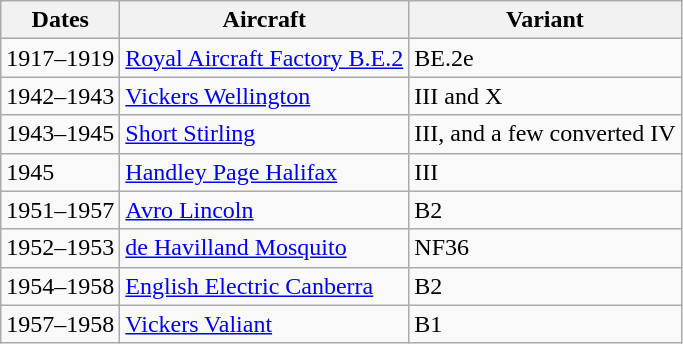<table class="wikitable">
<tr>
<th>Dates</th>
<th>Aircraft</th>
<th>Variant</th>
</tr>
<tr>
<td>1917–1919</td>
<td><a href='#'>Royal Aircraft Factory B.E.2</a></td>
<td>BE.2e</td>
</tr>
<tr>
<td>1942–1943</td>
<td><a href='#'>Vickers Wellington</a></td>
<td>III and X</td>
</tr>
<tr>
<td>1943–1945</td>
<td><a href='#'>Short Stirling</a></td>
<td>III, and a few converted IV</td>
</tr>
<tr>
<td>1945</td>
<td><a href='#'>Handley Page Halifax</a></td>
<td>III</td>
</tr>
<tr>
<td>1951–1957</td>
<td><a href='#'>Avro Lincoln</a></td>
<td>B2</td>
</tr>
<tr>
<td>1952–1953</td>
<td><a href='#'>de Havilland Mosquito</a></td>
<td>NF36</td>
</tr>
<tr>
<td>1954–1958</td>
<td><a href='#'>English Electric Canberra</a></td>
<td>B2</td>
</tr>
<tr>
<td>1957–1958</td>
<td><a href='#'>Vickers Valiant</a></td>
<td>B1</td>
</tr>
</table>
